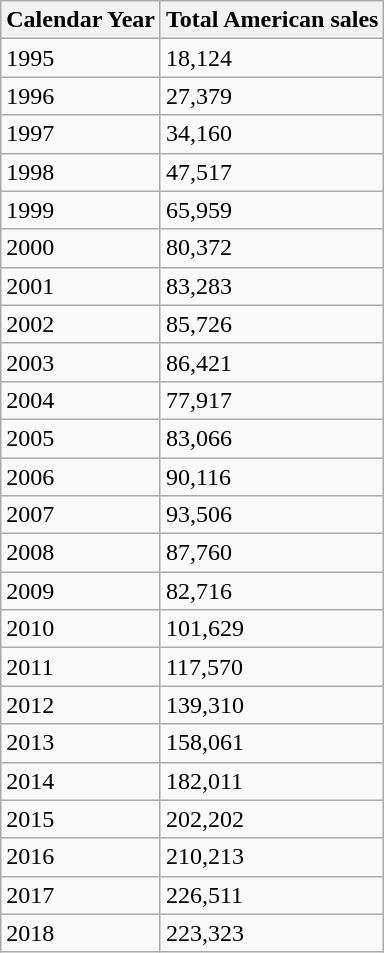<table class="wikitable">
<tr>
<th>Calendar Year</th>
<th>Total American sales</th>
</tr>
<tr>
<td>1995</td>
<td>18,124</td>
</tr>
<tr>
<td>1996</td>
<td>27,379</td>
</tr>
<tr>
<td>1997</td>
<td>34,160</td>
</tr>
<tr>
<td>1998</td>
<td>47,517</td>
</tr>
<tr>
<td>1999</td>
<td>65,959</td>
</tr>
<tr>
<td>2000</td>
<td>80,372</td>
</tr>
<tr>
<td>2001</td>
<td>83,283</td>
</tr>
<tr>
<td>2002</td>
<td>85,726</td>
</tr>
<tr>
<td>2003</td>
<td>86,421</td>
</tr>
<tr>
<td>2004</td>
<td>77,917</td>
</tr>
<tr>
<td>2005</td>
<td>83,066</td>
</tr>
<tr>
<td>2006</td>
<td>90,116</td>
</tr>
<tr>
<td>2007</td>
<td>93,506</td>
</tr>
<tr>
<td>2008</td>
<td>87,760</td>
</tr>
<tr>
<td>2009</td>
<td>82,716</td>
</tr>
<tr>
<td>2010</td>
<td>101,629</td>
</tr>
<tr>
<td>2011</td>
<td>117,570</td>
</tr>
<tr>
<td>2012</td>
<td>139,310</td>
</tr>
<tr>
<td>2013</td>
<td>158,061</td>
</tr>
<tr>
<td>2014</td>
<td>182,011</td>
</tr>
<tr>
<td>2015</td>
<td>202,202</td>
</tr>
<tr>
<td>2016</td>
<td>210,213</td>
</tr>
<tr>
<td>2017</td>
<td>226,511</td>
</tr>
<tr>
<td>2018</td>
<td>223,323</td>
</tr>
</table>
